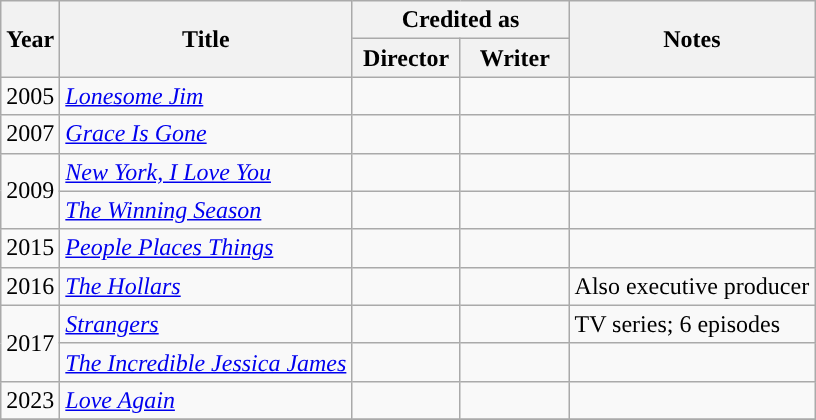<table class="wikitable">
<tr>
<th rowspan="2">Year</th>
<th rowspan="2">Title</th>
<th colspan="2">Credited as</th>
<th rowspan="2'">Notes</th>
</tr>
<tr>
<th width=65>Director</th>
<th width=65>Writer</th>
</tr>
<tr>
<td>2005</td>
<td><em><a href='#'>Lonesome Jim</a></em></td>
<td></td>
<td></td>
<td></td>
</tr>
<tr>
<td>2007</td>
<td><em><a href='#'>Grace Is Gone</a></em></td>
<td></td>
<td></td>
<td></td>
</tr>
<tr>
<td rowspan=2>2009</td>
<td><em><a href='#'>New York, I Love You</a></em></td>
<td></td>
<td></td>
<td></td>
</tr>
<tr>
<td><em><a href='#'>The Winning Season</a></em></td>
<td></td>
<td></td>
<td></td>
</tr>
<tr>
<td>2015</td>
<td><em><a href='#'>People Places Things</a></em></td>
<td></td>
<td></td>
<td></td>
</tr>
<tr>
<td>2016</td>
<td><em><a href='#'>The Hollars</a></em></td>
<td></td>
<td></td>
<td>Also executive producer</td>
</tr>
<tr>
<td rowspan=2>2017</td>
<td><em><a href='#'>Strangers</a></em></td>
<td></td>
<td></td>
<td>TV series; 6 episodes</td>
</tr>
<tr>
<td><em><a href='#'>The Incredible Jessica James</a></em></td>
<td></td>
<td></td>
<td></td>
</tr>
<tr>
<td>2023</td>
<td><em><a href='#'>Love Again</a></em></td>
<td></td>
<td></td>
<td></td>
</tr>
<tr>
</tr>
</table>
